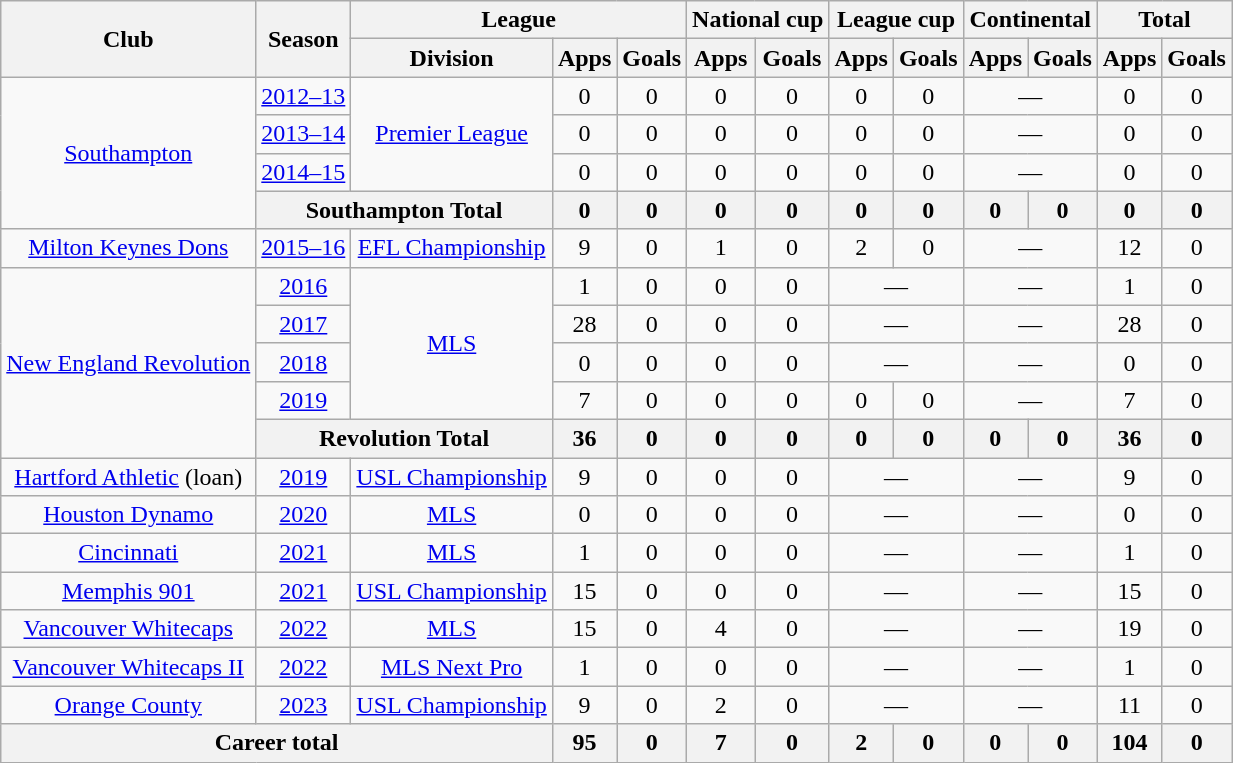<table class="wikitable" style="text-align: center;">
<tr>
<th rowspan=2>Club</th>
<th rowspan=2>Season</th>
<th colspan=3>League</th>
<th colspan="2">National cup</th>
<th colspan="2">League cup</th>
<th colspan=2>Continental</th>
<th colspan=2>Total</th>
</tr>
<tr>
<th>Division</th>
<th>Apps</th>
<th>Goals</th>
<th>Apps</th>
<th>Goals</th>
<th>Apps</th>
<th>Goals</th>
<th>Apps</th>
<th>Goals</th>
<th>Apps</th>
<th>Goals</th>
</tr>
<tr>
<td rowspan="4"><a href='#'>Southampton</a></td>
<td><a href='#'>2012–13</a></td>
<td rowspan="3"><a href='#'>Premier League</a></td>
<td>0</td>
<td>0</td>
<td>0</td>
<td>0</td>
<td>0</td>
<td>0</td>
<td colspan="2">—</td>
<td>0</td>
<td>0</td>
</tr>
<tr>
<td><a href='#'>2013–14</a></td>
<td>0</td>
<td>0</td>
<td>0</td>
<td>0</td>
<td>0</td>
<td>0</td>
<td colspan="2">—</td>
<td>0</td>
<td>0</td>
</tr>
<tr>
<td><a href='#'>2014–15</a></td>
<td>0</td>
<td>0</td>
<td>0</td>
<td>0</td>
<td>0</td>
<td>0</td>
<td colspan="2">—</td>
<td>0</td>
<td>0</td>
</tr>
<tr>
<th colspan="2">Southampton Total</th>
<th>0</th>
<th>0</th>
<th>0</th>
<th>0</th>
<th>0</th>
<th>0</th>
<th>0</th>
<th>0</th>
<th>0</th>
<th>0</th>
</tr>
<tr>
<td><a href='#'>Milton Keynes Dons</a></td>
<td><a href='#'>2015–16</a></td>
<td><a href='#'>EFL Championship</a></td>
<td>9</td>
<td>0</td>
<td>1</td>
<td>0</td>
<td>2</td>
<td>0</td>
<td colspan="2">—</td>
<td>12</td>
<td>0</td>
</tr>
<tr>
<td rowspan="5"><a href='#'>New England Revolution</a></td>
<td><a href='#'>2016</a></td>
<td rowspan="4"><a href='#'>MLS</a></td>
<td>1</td>
<td>0</td>
<td>0</td>
<td>0</td>
<td colspan="2">—</td>
<td colspan="2">—</td>
<td>1</td>
<td>0</td>
</tr>
<tr>
<td><a href='#'>2017</a></td>
<td>28</td>
<td>0</td>
<td>0</td>
<td>0</td>
<td colspan="2">—</td>
<td colspan="2">—</td>
<td>28</td>
<td>0</td>
</tr>
<tr>
<td><a href='#'>2018</a></td>
<td>0</td>
<td>0</td>
<td>0</td>
<td>0</td>
<td colspan="2">—</td>
<td colspan="2">—</td>
<td>0</td>
<td>0</td>
</tr>
<tr>
<td><a href='#'>2019</a></td>
<td>7</td>
<td>0</td>
<td>0</td>
<td>0</td>
<td>0</td>
<td>0</td>
<td colspan="2">—</td>
<td>7</td>
<td>0</td>
</tr>
<tr>
<th colspan="2">Revolution Total</th>
<th>36</th>
<th>0</th>
<th>0</th>
<th>0</th>
<th>0</th>
<th>0</th>
<th>0</th>
<th>0</th>
<th>36</th>
<th>0</th>
</tr>
<tr>
<td><a href='#'>Hartford Athletic</a> (loan)</td>
<td><a href='#'>2019</a></td>
<td><a href='#'>USL Championship</a></td>
<td>9</td>
<td>0</td>
<td>0</td>
<td>0</td>
<td colspan="2">—</td>
<td colspan="2">—</td>
<td>9</td>
<td>0</td>
</tr>
<tr>
<td><a href='#'>Houston Dynamo</a></td>
<td><a href='#'>2020</a></td>
<td><a href='#'>MLS</a></td>
<td>0</td>
<td>0</td>
<td>0</td>
<td>0</td>
<td colspan="2">—</td>
<td colspan="2">—</td>
<td>0</td>
<td>0</td>
</tr>
<tr>
<td><a href='#'>Cincinnati</a></td>
<td><a href='#'>2021</a></td>
<td><a href='#'>MLS</a></td>
<td>1</td>
<td>0</td>
<td>0</td>
<td>0</td>
<td colspan="2">—</td>
<td colspan="2">—</td>
<td>1</td>
<td>0</td>
</tr>
<tr>
<td><a href='#'>Memphis 901</a></td>
<td><a href='#'>2021</a></td>
<td><a href='#'>USL Championship</a></td>
<td>15</td>
<td>0</td>
<td>0</td>
<td>0</td>
<td colspan="2">—</td>
<td colspan="2">—</td>
<td>15</td>
<td>0</td>
</tr>
<tr>
<td><a href='#'>Vancouver Whitecaps</a></td>
<td><a href='#'>2022</a></td>
<td><a href='#'>MLS</a></td>
<td>15</td>
<td>0</td>
<td>4</td>
<td>0</td>
<td colspan="2">—</td>
<td colspan="2">—</td>
<td>19</td>
<td>0</td>
</tr>
<tr>
<td><a href='#'>Vancouver Whitecaps II</a></td>
<td><a href='#'>2022</a></td>
<td><a href='#'>MLS Next Pro</a></td>
<td>1</td>
<td>0</td>
<td>0</td>
<td>0</td>
<td colspan="2">—</td>
<td colspan="2">—</td>
<td>1</td>
<td>0</td>
</tr>
<tr>
<td><a href='#'>Orange County</a></td>
<td><a href='#'>2023</a></td>
<td><a href='#'>USL Championship</a></td>
<td>9</td>
<td>0</td>
<td>2</td>
<td>0</td>
<td colspan="2">—</td>
<td colspan="2">—</td>
<td>11</td>
<td>0</td>
</tr>
<tr>
<th colspan="3">Career total</th>
<th>95</th>
<th>0</th>
<th>7</th>
<th>0</th>
<th>2</th>
<th>0</th>
<th>0</th>
<th>0</th>
<th>104</th>
<th>0</th>
</tr>
</table>
